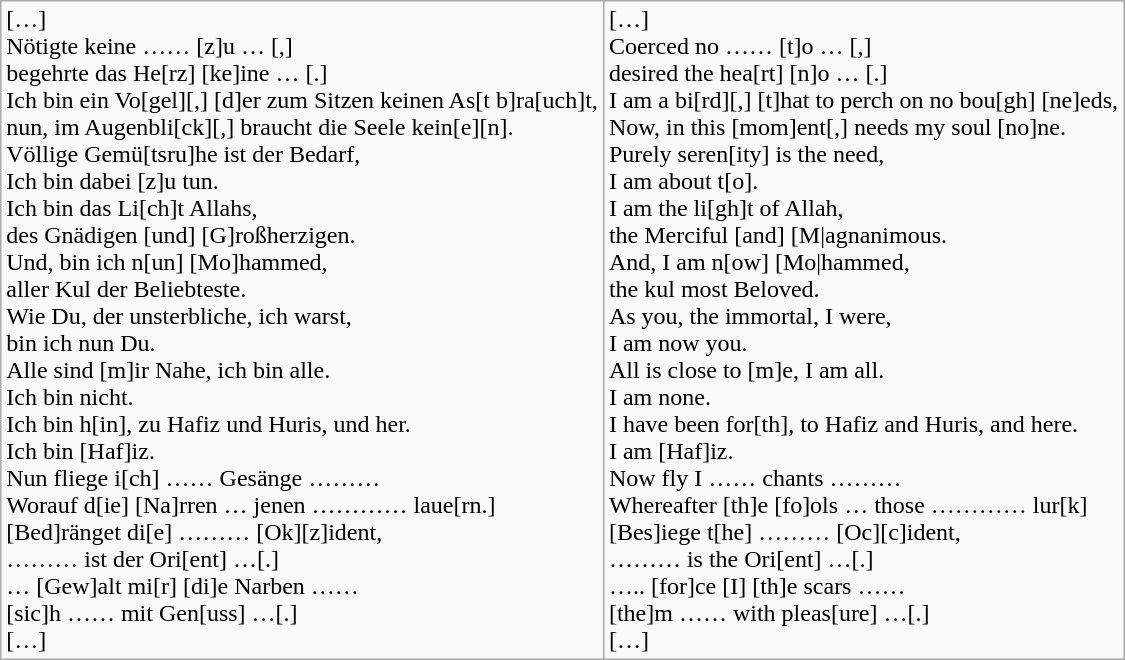<table class="wikitable" border="1">
<tr>
<td>[…]<br>Nötigte keine …… [z]u … [,]<br>
begehrte das He[rz] [ke]ine … [.]<br>Ich bin ein Vo[gel][,] [d]er zum Sitzen keinen As[t b]ra[uch]t,<br>
nun, im Augenbli[ck][,] braucht die Seele kein[e][n].<br>Völlige Gemü[tsru]he ist der Bedarf,<br>
Ich bin dabei [z]u tun.<br>Ich bin das Li[ch]t Allahs,<br>
des Gnädigen [und] [G]roßherzigen.<br>Und, bin ich n[un] [Mo]hammed,<br>
aller Kul der Beliebteste.<br>Wie Du, der unsterbliche, ich warst,<br>
bin ich nun Du.<br>Alle sind [m]ir Nahe, ich bin alle.<br>
Ich bin nicht.<br>Ich bin h[in], zu Hafiz und Huris, und her.<br>
Ich bin [Haf]iz.<br>Nun fliege i[ch] …… Gesänge ………<br>
Worauf d[ie] [Na]rren … jenen ………… laue[rn.]<br>[Bed]ränget di[e] ……… [Ok][z]ident,<br>
……… ist der Ori[ent] …[.]<br>… [Gew]alt mi[r] [di]e Narben ……<br>
[sic]h …… mit Gen[uss] …[.]<br>[…]</td>
<td>[…]<br>Coerced no …… [t]o … [,]<br>
desired the hea[rt] [n]o … [.]<br>I am a bi[rd][,] [t]hat to perch on no bou[gh] [ne]eds,<br>
Now, in this [mom]ent[,] needs my soul [no]ne.<br>Purely seren[ity] is the need,<br>
I am about t[o].<br>I am the li[gh]t of Allah,<br>
the Merciful [and] [M|agnanimous.<br>And, I am n[ow] [Mo|hammed,<br>
the kul most Beloved.<br>As you, the immortal, I were,<br>
I am now you.<br>All is close to [m]e, I am all.<br>
I am none.<br>I have been for[th], to Hafiz and Huris, and here.<br>
I am [Haf]iz.<br>Now fly I …… chants ………<br>
Whereafter [th]e [fo]ols … those ………… lur[k]<br>[Bes]iege t[he] ……… [Oc][c]ident,<br>
……… is the Ori[ent] …[.]<br>….. [for]ce [I] [th]e scars ……<br>
[the]m …… with pleas[ure] …[.]<br>[…]</td>
</tr>
</table>
